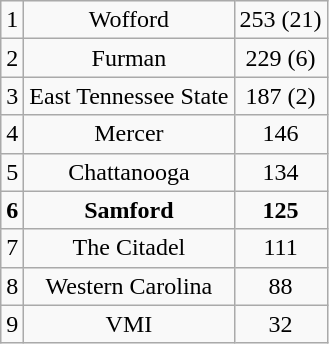<table class="wikitable" style="display: inline-table;">
<tr align="center">
<td>1</td>
<td>Wofford</td>
<td>253 (21)</td>
</tr>
<tr align="center">
<td>2</td>
<td>Furman</td>
<td>229 (6)</td>
</tr>
<tr align="center">
<td>3</td>
<td>East Tennessee State</td>
<td>187 (2)</td>
</tr>
<tr align="center">
<td>4</td>
<td>Mercer</td>
<td>146</td>
</tr>
<tr align="center">
<td>5</td>
<td>Chattanooga</td>
<td>134</td>
</tr>
<tr align="center">
<td><strong>6</strong></td>
<td><strong>Samford</strong></td>
<td><strong>125</strong></td>
</tr>
<tr align="center">
<td>7</td>
<td>The Citadel</td>
<td>111</td>
</tr>
<tr align="center">
<td>8</td>
<td>Western Carolina</td>
<td>88</td>
</tr>
<tr align="center">
<td>9</td>
<td>VMI</td>
<td>32</td>
</tr>
</table>
